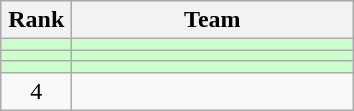<table class="wikitable" style="text-align: center;">
<tr>
<th width=40>Rank</th>
<th width=180>Team</th>
</tr>
<tr bgcolor=#CCFFCC>
<td></td>
<td style="text-align:left;"></td>
</tr>
<tr bgcolor=#CCFFCC>
<td></td>
<td style="text-align:left;"></td>
</tr>
<tr bgcolor=#CCFFCC>
<td></td>
<td style="text-align:left;"></td>
</tr>
<tr>
<td>4</td>
<td style="text-align:left;"></td>
</tr>
</table>
